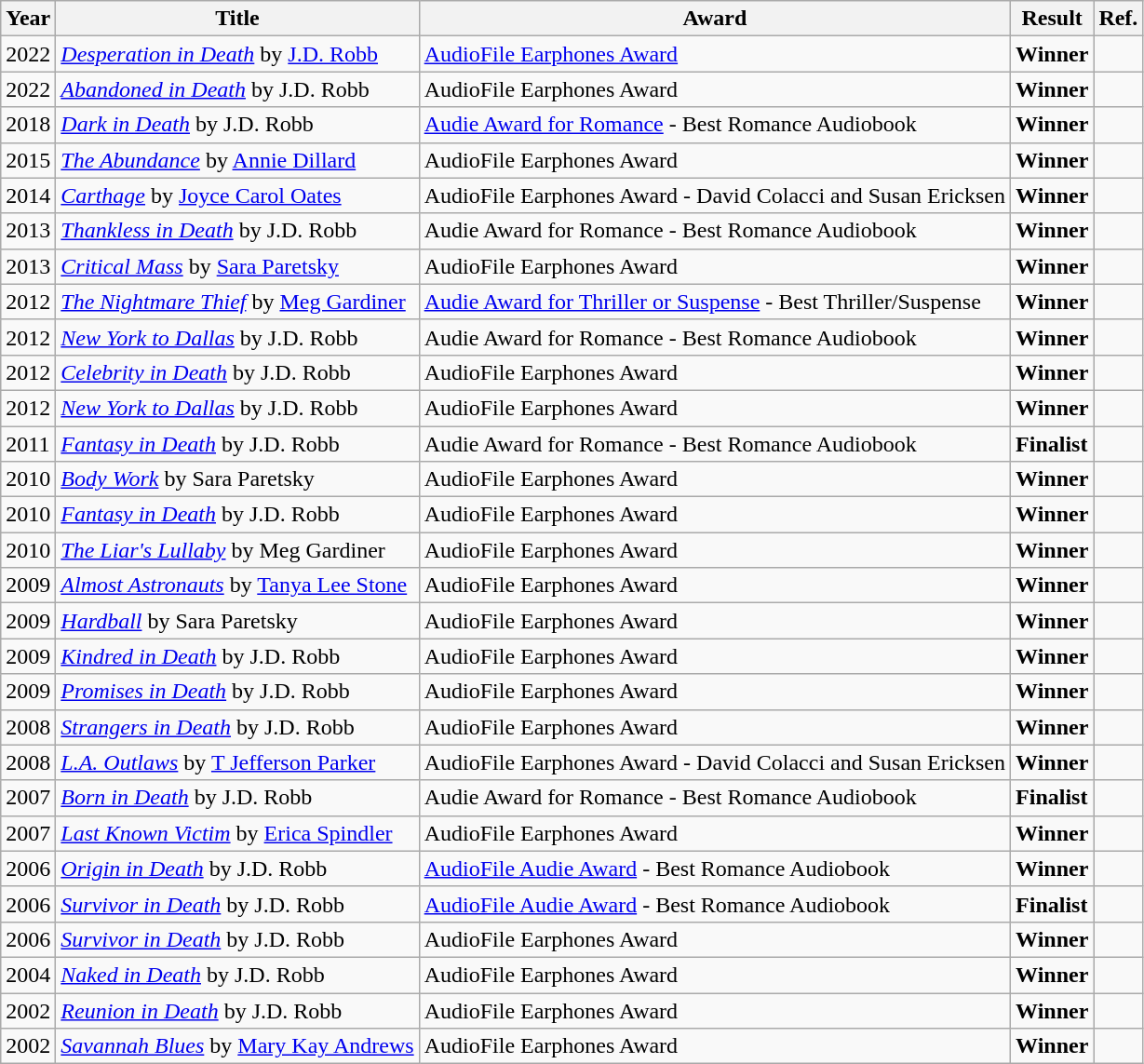<table class="wikitable sortable mw-collapsible">
<tr>
<th>Year</th>
<th>Title</th>
<th>Award</th>
<th>Result</th>
<th>Ref.</th>
</tr>
<tr>
<td>2022</td>
<td><em><a href='#'>Desperation in Death</a></em> by <a href='#'>J.D. Robb</a></td>
<td><a href='#'>AudioFile Earphones Award</a></td>
<td><strong>Winner</strong></td>
<td></td>
</tr>
<tr>
<td>2022</td>
<td><em><a href='#'>Abandoned in Death</a></em> by J.D. Robb</td>
<td>AudioFile Earphones Award</td>
<td><strong>Winner</strong></td>
<td></td>
</tr>
<tr>
<td>2018</td>
<td><em><a href='#'>Dark in Death</a></em> by J.D. Robb</td>
<td><a href='#'>Audie Award for Romance</a> - Best Romance Audiobook</td>
<td><strong>Winner</strong></td>
<td></td>
</tr>
<tr>
<td>2015</td>
<td><em><a href='#'>The Abundance</a></em> by <a href='#'>Annie Dillard</a></td>
<td>AudioFile Earphones Award</td>
<td><strong>Winner</strong></td>
<td></td>
</tr>
<tr>
<td>2014</td>
<td><em><a href='#'>Carthage</a></em> by <a href='#'>Joyce Carol Oates</a></td>
<td>AudioFile Earphones Award - David Colacci and Susan Ericksen</td>
<td><strong>Winner</strong></td>
<td></td>
</tr>
<tr>
<td>2013</td>
<td><em><a href='#'>Thankless in Death</a></em> by J.D. Robb</td>
<td>Audie Award for Romance - Best Romance Audiobook</td>
<td><strong>Winner</strong></td>
<td></td>
</tr>
<tr>
<td>2013</td>
<td><em><a href='#'>Critical Mass</a></em> by <a href='#'>Sara Paretsky</a></td>
<td>AudioFile Earphones Award</td>
<td><strong>Winner</strong></td>
<td></td>
</tr>
<tr>
<td>2012</td>
<td><em><a href='#'>The Nightmare Thief</a></em> by <a href='#'>Meg Gardiner</a></td>
<td><a href='#'>Audie Award for Thriller or Suspense</a> - Best Thriller/Suspense</td>
<td><strong>Winner</strong></td>
<td></td>
</tr>
<tr>
<td>2012</td>
<td><em><a href='#'>New York to Dallas</a></em> by J.D. Robb</td>
<td>Audie Award for Romance - Best Romance Audiobook</td>
<td><strong>Winner</strong></td>
<td></td>
</tr>
<tr>
<td>2012</td>
<td><em><a href='#'>Celebrity in Death</a></em> by J.D. Robb</td>
<td>AudioFile Earphones Award</td>
<td><strong>Winner</strong></td>
<td></td>
</tr>
<tr>
<td>2012</td>
<td><em><a href='#'>New York to Dallas</a></em> by J.D. Robb</td>
<td>AudioFile Earphones Award</td>
<td><strong>Winner</strong></td>
<td></td>
</tr>
<tr>
<td>2011</td>
<td><em><a href='#'>Fantasy in Death</a></em> by J.D. Robb</td>
<td>Audie Award for Romance - Best Romance Audiobook</td>
<td><strong>Finalist</strong></td>
<td></td>
</tr>
<tr>
<td>2010</td>
<td><em><a href='#'>Body Work</a></em> by Sara Paretsky</td>
<td>AudioFile Earphones Award</td>
<td><strong>Winner</strong></td>
<td></td>
</tr>
<tr>
<td>2010</td>
<td><em><a href='#'>Fantasy in Death</a></em> by J.D. Robb</td>
<td>AudioFile Earphones Award</td>
<td><strong>Winner</strong></td>
<td></td>
</tr>
<tr>
<td>2010</td>
<td><em><a href='#'>The Liar's Lullaby</a></em> by Meg Gardiner</td>
<td>AudioFile Earphones Award</td>
<td><strong>Winner</strong></td>
<td></td>
</tr>
<tr>
<td>2009</td>
<td><em><a href='#'>Almost Astronauts</a></em> by <a href='#'>Tanya Lee Stone</a></td>
<td>AudioFile Earphones Award</td>
<td><strong>Winner</strong></td>
<td></td>
</tr>
<tr>
<td>2009</td>
<td><em><a href='#'>Hardball</a></em> by Sara Paretsky</td>
<td>AudioFile Earphones Award</td>
<td><strong>Winner</strong></td>
<td></td>
</tr>
<tr>
<td>2009</td>
<td><em><a href='#'>Kindred in Death</a></em> by J.D. Robb</td>
<td>AudioFile Earphones Award</td>
<td><strong>Winner</strong></td>
<td></td>
</tr>
<tr>
<td>2009</td>
<td><em><a href='#'>Promises in Death</a></em> by J.D. Robb</td>
<td>AudioFile Earphones Award</td>
<td><strong>Winner</strong></td>
<td></td>
</tr>
<tr>
<td>2008</td>
<td><em><a href='#'>Strangers in Death</a></em> by J.D. Robb</td>
<td>AudioFile Earphones Award</td>
<td><strong>Winner</strong></td>
<td></td>
</tr>
<tr>
<td>2008</td>
<td><em><a href='#'>L.A. Outlaws</a></em> by <a href='#'>T Jefferson Parker</a></td>
<td>AudioFile Earphones Award - David Colacci and Susan Ericksen</td>
<td><strong>Winner</strong></td>
<td></td>
</tr>
<tr>
<td>2007</td>
<td><em><a href='#'>Born in Death</a></em> by J.D. Robb</td>
<td>Audie Award for Romance - Best Romance Audiobook</td>
<td><strong>Finalist</strong></td>
<td></td>
</tr>
<tr>
<td>2007</td>
<td><em><a href='#'>Last Known Victim</a></em> by <a href='#'>Erica Spindler</a></td>
<td>AudioFile Earphones Award</td>
<td><strong>Winner</strong></td>
<td></td>
</tr>
<tr>
<td>2006</td>
<td><em><a href='#'>Origin in Death</a></em> by J.D. Robb</td>
<td><a href='#'>AudioFile Audie Award</a> - Best Romance Audiobook</td>
<td><strong>Winner</strong></td>
<td></td>
</tr>
<tr>
<td>2006</td>
<td><em><a href='#'>Survivor in Death</a></em> by J.D. Robb</td>
<td><a href='#'>AudioFile Audie Award</a> - Best Romance Audiobook</td>
<td><strong>Finalist</strong></td>
<td></td>
</tr>
<tr>
<td>2006</td>
<td><em><a href='#'>Survivor in Death</a></em> by J.D. Robb</td>
<td>AudioFile Earphones Award</td>
<td><strong>Winner</strong></td>
<td></td>
</tr>
<tr>
<td>2004</td>
<td><em><a href='#'>Naked in Death</a></em> by J.D. Robb</td>
<td>AudioFile Earphones Award</td>
<td><strong>Winner</strong></td>
<td></td>
</tr>
<tr>
<td>2002</td>
<td><em><a href='#'>Reunion in Death</a></em> by J.D. Robb</td>
<td>AudioFile Earphones Award</td>
<td><strong>Winner</strong></td>
<td></td>
</tr>
<tr>
<td>2002</td>
<td><em><a href='#'>Savannah Blues</a></em> by <a href='#'>Mary Kay Andrews</a></td>
<td>AudioFile Earphones Award</td>
<td><strong>Winner</strong></td>
<td></td>
</tr>
</table>
